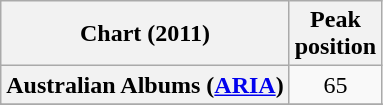<table class="wikitable sortable plainrowheaders">
<tr>
<th>Chart (2011)</th>
<th>Peak<br>position</th>
</tr>
<tr>
<th scope="row">Australian Albums (<a href='#'>ARIA</a>)</th>
<td align="center">65</td>
</tr>
<tr>
</tr>
<tr>
</tr>
<tr>
</tr>
<tr>
</tr>
<tr>
</tr>
<tr>
</tr>
<tr>
</tr>
<tr>
</tr>
</table>
